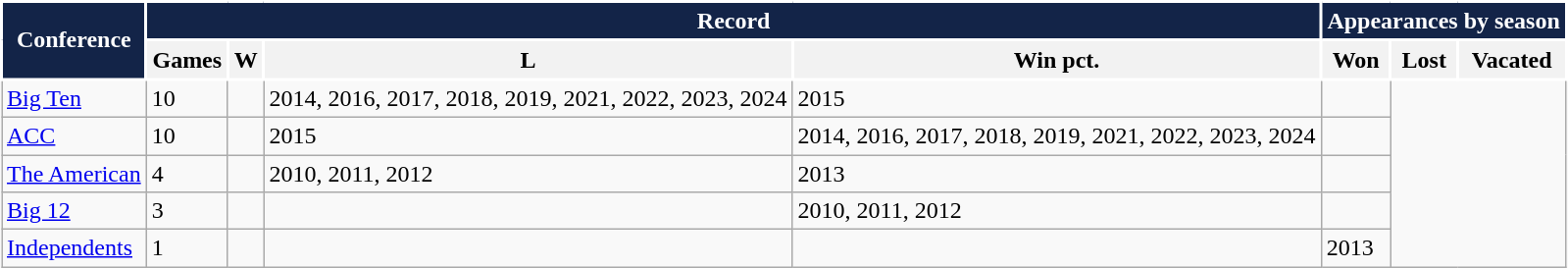<table class="wikitable sortable">
<tr>
<th style="background:#132448; color:#FFFFFF; border: 2px solid #FFFFFF;" rowspan=2>Conference</th>
<th style="background:#132448; color:#FFFFFF; border: 2px solid #FFFFFF;" colspan=4>Record</th>
<th style="background:#132448; color:#FFFFFF; border: 2px solid #FFFFFF;" colspan=3>Appearances by season</th>
</tr>
<tr>
<th style="border: 2px solid #FFFFFF;">Games</th>
<th style="border: 2px solid #FFFFFF;">W</th>
<th style="border: 2px solid #FFFFFF;">L</th>
<th style="border: 2px solid #FFFFFF;">Win pct.</th>
<th style="border: 2px solid #FFFFFF;" class=unsortable>Won</th>
<th style="border: 2px solid #FFFFFF;" class=unsortable>Lost</th>
<th style="border: 2px solid #FFFFFF;" class=unsortable>Vacated</th>
</tr>
<tr>
<td><a href='#'>Big Ten</a></td>
<td>10</td>
<td></td>
<td>2014, 2016, 2017, 2018, 2019, 2021, 2022, 2023, 2024</td>
<td>2015</td>
<td></td>
</tr>
<tr>
<td><a href='#'>ACC</a></td>
<td>10</td>
<td></td>
<td>2015</td>
<td>2014, 2016, 2017, 2018, 2019, 2021, 2022, 2023, 2024</td>
<td></td>
</tr>
<tr>
<td><a href='#'>The American</a></td>
<td>4</td>
<td></td>
<td>2010, 2011, 2012</td>
<td>2013</td>
<td></td>
</tr>
<tr>
<td><a href='#'>Big 12</a></td>
<td>3</td>
<td></td>
<td></td>
<td>2010, 2011, 2012</td>
<td></td>
</tr>
<tr>
<td><a href='#'>Independents</a></td>
<td>1</td>
<td></td>
<td></td>
<td></td>
<td>2013</td>
</tr>
</table>
